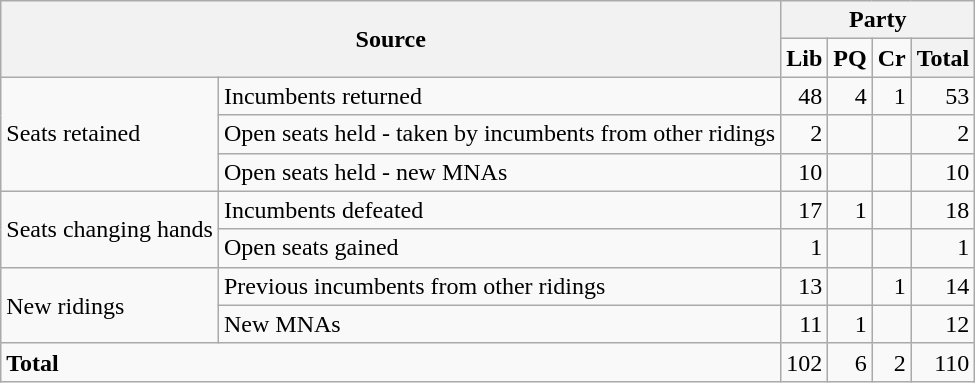<table class="wikitable" style="text-align:right;">
<tr>
<th colspan="2" rowspan="2">Source</th>
<th colspan="4">Party</th>
</tr>
<tr>
<td><strong>Lib</strong></td>
<td><strong>PQ</strong></td>
<td><strong>Cr</strong></td>
<th>Total</th>
</tr>
<tr>
<td rowspan="3" style="text-align:left;">Seats retained</td>
<td style="text-align:left;">Incumbents returned</td>
<td>48</td>
<td>4</td>
<td>1</td>
<td>53</td>
</tr>
<tr>
<td style="text-align:left;">Open seats held - taken by incumbents from other ridings</td>
<td>2</td>
<td></td>
<td></td>
<td>2</td>
</tr>
<tr>
<td style="text-align:left;">Open seats held - new MNAs</td>
<td>10</td>
<td></td>
<td></td>
<td>10</td>
</tr>
<tr>
<td rowspan="2" style="text-align:left;">Seats changing hands</td>
<td style="text-align:left;">Incumbents defeated</td>
<td>17</td>
<td>1</td>
<td></td>
<td>18</td>
</tr>
<tr>
<td style="text-align:left;">Open seats gained</td>
<td>1</td>
<td></td>
<td></td>
<td>1</td>
</tr>
<tr>
<td rowspan="2" style="text-align:left;">New ridings</td>
<td style="text-align:left;">Previous incumbents from other ridings</td>
<td>13</td>
<td></td>
<td>1</td>
<td>14</td>
</tr>
<tr>
<td style="text-align:left;">New MNAs</td>
<td>11</td>
<td>1</td>
<td></td>
<td>12</td>
</tr>
<tr>
<td colspan="2" style="text-align:left;"><strong>Total</strong></td>
<td>102</td>
<td>6</td>
<td>2</td>
<td>110</td>
</tr>
</table>
